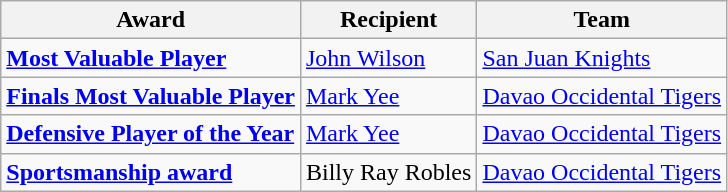<table class="wikitable">
<tr>
<th>Award</th>
<th>Recipient</th>
<th>Team</th>
</tr>
<tr>
<td><strong><a href='#'>Most Valuable Player</a></strong></td>
<td><a href='#'>John Wilson</a></td>
<td><a href='#'>San Juan Knights</a></td>
</tr>
<tr>
<td><strong><a href='#'>Finals Most Valuable Player</a></strong></td>
<td><a href='#'>Mark Yee</a></td>
<td><a href='#'>Davao Occidental Tigers</a></td>
</tr>
<tr>
<td><strong><a href='#'>Defensive Player of the Year</a></strong></td>
<td><a href='#'>Mark Yee</a></td>
<td><a href='#'>Davao Occidental Tigers</a></td>
</tr>
<tr>
<td><strong><a href='#'>Sportsmanship award</a></strong></td>
<td>Billy Ray Robles</td>
<td><a href='#'>Davao Occidental Tigers</a></td>
</tr>
</table>
